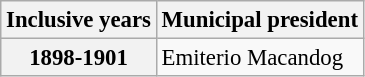<table class="wikitable collapsible autocollapse" style="font-size:95%">
<tr>
<th scope="col">Inclusive years</th>
<th scope="col">Municipal president</th>
</tr>
<tr>
<th scope="row">1898-1901</th>
<td>Emiterio Macandog </td>
</tr>
</table>
